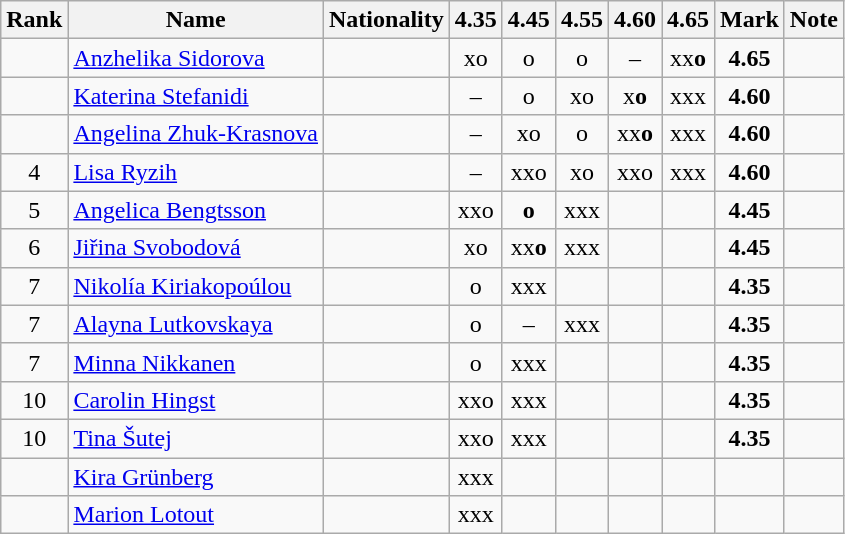<table class="wikitable sortable" style="text-align:center">
<tr>
<th>Rank</th>
<th>Name</th>
<th>Nationality</th>
<th>4.35</th>
<th>4.45</th>
<th>4.55</th>
<th>4.60</th>
<th>4.65</th>
<th>Mark</th>
<th>Note</th>
</tr>
<tr>
<td></td>
<td align=left><a href='#'>Anzhelika Sidorova</a></td>
<td align=left></td>
<td>xo</td>
<td>o</td>
<td>o</td>
<td>–</td>
<td>xx<strong>o</strong></td>
<td><strong>4.65</strong></td>
<td></td>
</tr>
<tr>
<td></td>
<td align=left><a href='#'>Katerina Stefanidi</a></td>
<td align=left></td>
<td>–</td>
<td>o</td>
<td>xo</td>
<td>x<strong>o</strong></td>
<td>xxx</td>
<td><strong>4.60</strong></td>
<td></td>
</tr>
<tr>
<td></td>
<td align=left><a href='#'>Angelina Zhuk-Krasnova</a></td>
<td align=left></td>
<td>–</td>
<td>xo</td>
<td>o</td>
<td>xx<strong>o</strong></td>
<td>xxx</td>
<td><strong>4.60</strong></td>
<td></td>
</tr>
<tr>
<td>4</td>
<td align=left><a href='#'>Lisa Ryzih</a></td>
<td align=left></td>
<td>–</td>
<td>xxo</td>
<td>xo</td>
<td>xxo</td>
<td>xxx</td>
<td><strong>4.60</strong></td>
<td></td>
</tr>
<tr>
<td>5</td>
<td align=left><a href='#'>Angelica Bengtsson</a></td>
<td align=left></td>
<td>xxo</td>
<td><strong>o</strong></td>
<td>xxx</td>
<td></td>
<td></td>
<td><strong>4.45</strong></td>
<td></td>
</tr>
<tr>
<td>6</td>
<td align=left><a href='#'>Jiřina Svobodová</a></td>
<td align=left></td>
<td>xo</td>
<td>xx<strong>o</strong></td>
<td>xxx</td>
<td></td>
<td></td>
<td><strong>4.45</strong></td>
<td></td>
</tr>
<tr>
<td>7</td>
<td align=left><a href='#'>Nikolía Kiriakopoúlou</a></td>
<td align=left></td>
<td>o</td>
<td>xxx</td>
<td></td>
<td></td>
<td></td>
<td><strong>4.35</strong></td>
<td></td>
</tr>
<tr>
<td>7</td>
<td align=left><a href='#'>Alayna Lutkovskaya</a></td>
<td align=left></td>
<td>o</td>
<td>–</td>
<td>xxx</td>
<td></td>
<td></td>
<td><strong>4.35</strong></td>
<td></td>
</tr>
<tr>
<td>7</td>
<td align=left><a href='#'>Minna Nikkanen</a></td>
<td align=left></td>
<td>o</td>
<td>xxx</td>
<td></td>
<td></td>
<td></td>
<td><strong>4.35</strong></td>
<td></td>
</tr>
<tr>
<td>10</td>
<td align=left><a href='#'>Carolin Hingst</a></td>
<td align=left></td>
<td>xxo</td>
<td>xxx</td>
<td></td>
<td></td>
<td></td>
<td><strong>4.35</strong></td>
<td></td>
</tr>
<tr>
<td>10</td>
<td align=left><a href='#'>Tina Šutej</a></td>
<td align=left></td>
<td>xxo</td>
<td>xxx</td>
<td></td>
<td></td>
<td></td>
<td><strong>4.35</strong></td>
<td></td>
</tr>
<tr>
<td></td>
<td align=left><a href='#'>Kira Grünberg</a></td>
<td align=left></td>
<td>xxx</td>
<td></td>
<td></td>
<td></td>
<td></td>
<td><strong></strong></td>
<td></td>
</tr>
<tr>
<td></td>
<td align=left><a href='#'>Marion Lotout</a></td>
<td align=left></td>
<td>xxx</td>
<td></td>
<td></td>
<td></td>
<td></td>
<td><strong></strong></td>
<td></td>
</tr>
</table>
